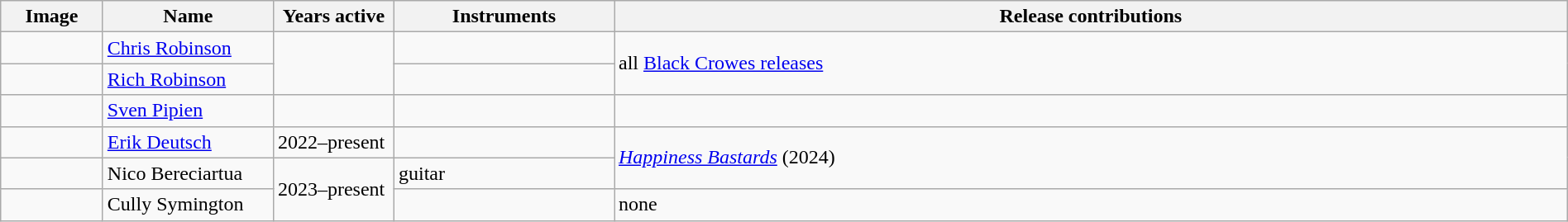<table class="wikitable" border="1" width=100%>
<tr>
<th width="75">Image</th>
<th width="130">Name</th>
<th width="90">Years active</th>
<th width="170">Instruments</th>
<th>Release contributions</th>
</tr>
<tr>
<td></td>
<td><a href='#'>Chris Robinson</a></td>
<td rowspan="2"></td>
<td></td>
<td rowspan="2">all <a href='#'>Black Crowes releases</a></td>
</tr>
<tr>
<td></td>
<td><a href='#'>Rich Robinson</a></td>
<td rowspan="1"></td>
</tr>
<tr>
<td></td>
<td><a href='#'>Sven Pipien</a></td>
<td></td>
<td></td>
<td></td>
</tr>
<tr>
<td></td>
<td><a href='#'>Erik Deutsch</a></td>
<td>2022–present </td>
<td></td>
<td rowspan="2"><em><a href='#'>Happiness Bastards</a></em> (2024)</td>
</tr>
<tr>
<td></td>
<td>Nico Bereciartua</td>
<td rowspan="2">2023–present </td>
<td>guitar</td>
</tr>
<tr>
<td></td>
<td>Cully Symington</td>
<td></td>
<td>none</td>
</tr>
</table>
